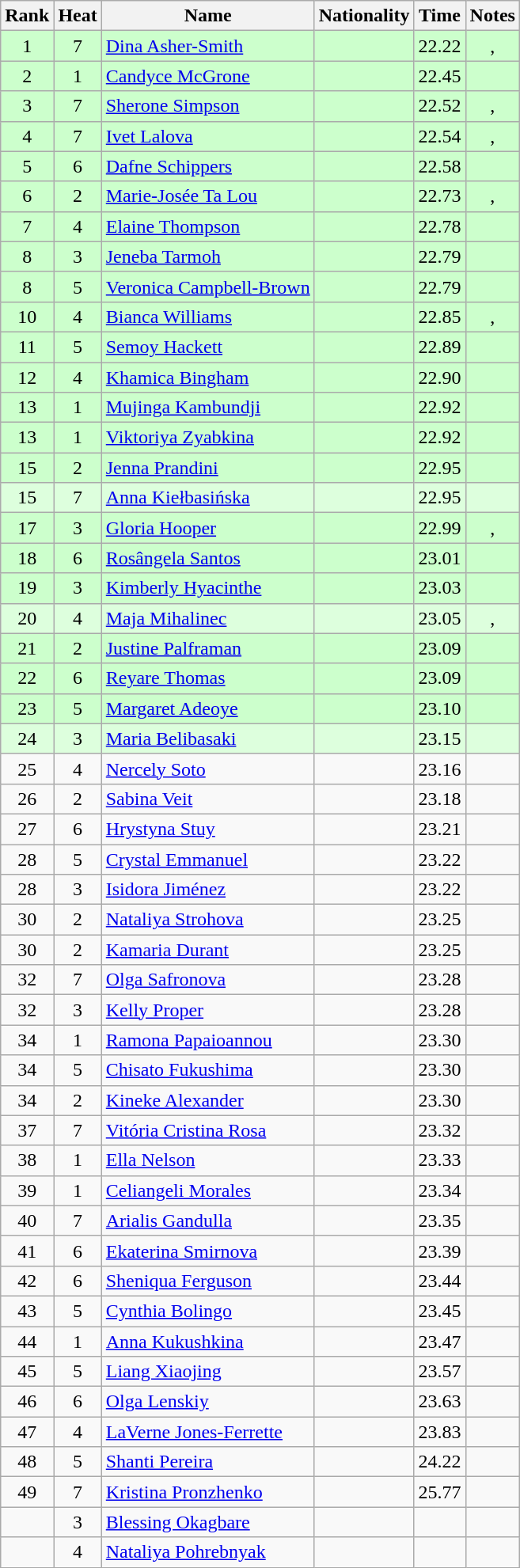<table class="wikitable sortable" style="text-align:center">
<tr>
<th>Rank</th>
<th>Heat</th>
<th>Name</th>
<th>Nationality</th>
<th>Time</th>
<th>Notes</th>
</tr>
<tr bgcolor=ccffcc>
<td>1</td>
<td>7</td>
<td align=left><a href='#'>Dina Asher-Smith</a></td>
<td align=left></td>
<td>22.22</td>
<td>, </td>
</tr>
<tr bgcolor=ccffcc>
<td>2</td>
<td>1</td>
<td align=left><a href='#'>Candyce McGrone</a></td>
<td align=left></td>
<td>22.45</td>
<td></td>
</tr>
<tr bgcolor=ccffcc>
<td>3</td>
<td>7</td>
<td align=left><a href='#'>Sherone Simpson</a></td>
<td align=left></td>
<td>22.52</td>
<td>, </td>
</tr>
<tr bgcolor=ccffcc>
<td>4</td>
<td>7</td>
<td align=left><a href='#'>Ivet Lalova</a></td>
<td align=left></td>
<td>22.54</td>
<td>, </td>
</tr>
<tr bgcolor=ccffcc>
<td>5</td>
<td>6</td>
<td align=left><a href='#'>Dafne Schippers</a></td>
<td align=left></td>
<td>22.58</td>
<td></td>
</tr>
<tr bgcolor=ccffcc>
<td>6</td>
<td>2</td>
<td align=left><a href='#'>Marie-Josée Ta Lou</a></td>
<td align=left></td>
<td>22.73</td>
<td>, </td>
</tr>
<tr bgcolor=ccffcc>
<td>7</td>
<td>4</td>
<td align=left><a href='#'>Elaine Thompson</a></td>
<td align=left></td>
<td>22.78</td>
<td></td>
</tr>
<tr bgcolor=ccffcc>
<td>8</td>
<td>3</td>
<td align=left><a href='#'>Jeneba Tarmoh</a></td>
<td align=left></td>
<td>22.79</td>
<td></td>
</tr>
<tr bgcolor=ccffcc>
<td>8</td>
<td>5</td>
<td align=left><a href='#'>Veronica Campbell-Brown</a></td>
<td align=left></td>
<td>22.79</td>
<td></td>
</tr>
<tr bgcolor=ccffcc>
<td>10</td>
<td>4</td>
<td align=left><a href='#'>Bianca Williams</a></td>
<td align=left></td>
<td>22.85</td>
<td>, </td>
</tr>
<tr bgcolor=ccffcc>
<td>11</td>
<td>5</td>
<td align=left><a href='#'>Semoy Hackett</a></td>
<td align=left></td>
<td>22.89</td>
<td></td>
</tr>
<tr bgcolor=ccffcc>
<td>12</td>
<td>4</td>
<td align=left><a href='#'>Khamica Bingham</a></td>
<td align=left></td>
<td>22.90</td>
<td></td>
</tr>
<tr bgcolor=ccffcc>
<td>13</td>
<td>1</td>
<td align=left><a href='#'>Mujinga Kambundji</a></td>
<td align=left></td>
<td>22.92</td>
<td></td>
</tr>
<tr bgcolor=ccffcc>
<td>13</td>
<td>1</td>
<td align=left><a href='#'>Viktoriya Zyabkina</a></td>
<td align=left></td>
<td>22.92</td>
<td></td>
</tr>
<tr bgcolor=ccffcc>
<td>15</td>
<td>2</td>
<td align=left><a href='#'>Jenna Prandini</a></td>
<td align=left></td>
<td>22.95</td>
<td></td>
</tr>
<tr bgcolor=ddffdd>
<td>15</td>
<td>7</td>
<td align=left><a href='#'>Anna Kiełbasińska</a></td>
<td align=left></td>
<td>22.95</td>
<td></td>
</tr>
<tr bgcolor=ccffcc>
<td>17</td>
<td>3</td>
<td align=left><a href='#'>Gloria Hooper</a></td>
<td align=left></td>
<td>22.99</td>
<td>, </td>
</tr>
<tr bgcolor=ccffcc>
<td>18</td>
<td>6</td>
<td align=left><a href='#'>Rosângela Santos</a></td>
<td align=left></td>
<td>23.01</td>
<td></td>
</tr>
<tr bgcolor=ccffcc>
<td>19</td>
<td>3</td>
<td align=left><a href='#'>Kimberly Hyacinthe</a></td>
<td align=left></td>
<td>23.03</td>
<td></td>
</tr>
<tr bgcolor=ddffdd>
<td>20</td>
<td>4</td>
<td align=left><a href='#'>Maja Mihalinec</a></td>
<td align=left></td>
<td>23.05</td>
<td>, </td>
</tr>
<tr bgcolor=ccffcc>
<td>21</td>
<td>2</td>
<td align=left><a href='#'>Justine Palframan</a></td>
<td align=left></td>
<td>23.09</td>
<td></td>
</tr>
<tr bgcolor=ccffcc>
<td>22</td>
<td>6</td>
<td align=left><a href='#'>Reyare Thomas</a></td>
<td align=left></td>
<td>23.09</td>
<td></td>
</tr>
<tr bgcolor=ccffcc>
<td>23</td>
<td>5</td>
<td align=left><a href='#'>Margaret Adeoye</a></td>
<td align=left></td>
<td>23.10</td>
<td></td>
</tr>
<tr bgcolor=ddffdd>
<td>24</td>
<td>3</td>
<td align=left><a href='#'>Maria Belibasaki</a></td>
<td align=left></td>
<td>23.15</td>
<td></td>
</tr>
<tr>
<td>25</td>
<td>4</td>
<td align=left><a href='#'>Nercely Soto</a></td>
<td align=left></td>
<td>23.16</td>
<td></td>
</tr>
<tr>
<td>26</td>
<td>2</td>
<td align=left><a href='#'>Sabina Veit</a></td>
<td align=left></td>
<td>23.18</td>
<td></td>
</tr>
<tr>
<td>27</td>
<td>6</td>
<td align=left><a href='#'>Hrystyna Stuy</a></td>
<td align=left></td>
<td>23.21</td>
<td></td>
</tr>
<tr>
<td>28</td>
<td>5</td>
<td align=left><a href='#'>Crystal Emmanuel</a></td>
<td align=left></td>
<td>23.22</td>
<td></td>
</tr>
<tr>
<td>28</td>
<td>3</td>
<td align=left><a href='#'>Isidora Jiménez</a></td>
<td align=left></td>
<td>23.22</td>
<td></td>
</tr>
<tr>
<td>30</td>
<td>2</td>
<td align=left><a href='#'>Nataliya Strohova</a></td>
<td align=left></td>
<td>23.25</td>
<td></td>
</tr>
<tr>
<td>30</td>
<td>2</td>
<td align=left><a href='#'>Kamaria Durant</a></td>
<td align=left></td>
<td>23.25</td>
<td></td>
</tr>
<tr>
<td>32</td>
<td>7</td>
<td align=left><a href='#'>Olga Safronova</a></td>
<td align=left></td>
<td>23.28</td>
<td></td>
</tr>
<tr>
<td>32</td>
<td>3</td>
<td align=left><a href='#'>Kelly Proper</a></td>
<td align=left></td>
<td>23.28</td>
<td></td>
</tr>
<tr>
<td>34</td>
<td>1</td>
<td align=left><a href='#'>Ramona Papaioannou</a></td>
<td align=left></td>
<td>23.30</td>
<td></td>
</tr>
<tr>
<td>34</td>
<td>5</td>
<td align=left><a href='#'>Chisato Fukushima</a></td>
<td align=left></td>
<td>23.30</td>
<td></td>
</tr>
<tr>
<td>34</td>
<td>2</td>
<td align=left><a href='#'>Kineke Alexander</a></td>
<td align=left></td>
<td>23.30</td>
<td></td>
</tr>
<tr>
<td>37</td>
<td>7</td>
<td align=left><a href='#'>Vitória Cristina Rosa</a></td>
<td align=left></td>
<td>23.32</td>
<td></td>
</tr>
<tr>
<td>38</td>
<td>1</td>
<td align=left><a href='#'>Ella Nelson</a></td>
<td align=left></td>
<td>23.33</td>
<td></td>
</tr>
<tr>
<td>39</td>
<td>1</td>
<td align=left><a href='#'>Celiangeli Morales</a></td>
<td align=left></td>
<td>23.34</td>
<td></td>
</tr>
<tr>
<td>40</td>
<td>7</td>
<td align=left><a href='#'>Arialis Gandulla</a></td>
<td align=left></td>
<td>23.35</td>
<td></td>
</tr>
<tr>
<td>41</td>
<td>6</td>
<td align=left><a href='#'>Ekaterina Smirnova</a></td>
<td align=left></td>
<td>23.39</td>
<td></td>
</tr>
<tr>
<td>42</td>
<td>6</td>
<td align=left><a href='#'>Sheniqua Ferguson</a></td>
<td align=left></td>
<td>23.44</td>
<td></td>
</tr>
<tr>
<td>43</td>
<td>5</td>
<td align=left><a href='#'>Cynthia Bolingo</a></td>
<td align=left></td>
<td>23.45</td>
<td></td>
</tr>
<tr>
<td>44</td>
<td>1</td>
<td align=left><a href='#'>Anna Kukushkina</a></td>
<td align=left></td>
<td>23.47</td>
<td></td>
</tr>
<tr>
<td>45</td>
<td>5</td>
<td align=left><a href='#'>Liang Xiaojing</a></td>
<td align=left></td>
<td>23.57</td>
<td></td>
</tr>
<tr>
<td>46</td>
<td>6</td>
<td align=left><a href='#'>Olga Lenskiy</a></td>
<td align=left></td>
<td>23.63</td>
<td></td>
</tr>
<tr>
<td>47</td>
<td>4</td>
<td align=left><a href='#'>LaVerne Jones-Ferrette</a></td>
<td align=left></td>
<td>23.83</td>
<td></td>
</tr>
<tr>
<td>48</td>
<td>5</td>
<td align=left><a href='#'>Shanti Pereira</a></td>
<td align=left></td>
<td>24.22</td>
<td></td>
</tr>
<tr>
<td>49</td>
<td>7</td>
<td align=left><a href='#'>Kristina Pronzhenko</a></td>
<td align=left></td>
<td>25.77</td>
<td></td>
</tr>
<tr>
<td></td>
<td>3</td>
<td align=left><a href='#'>Blessing Okagbare</a></td>
<td align=left></td>
<td></td>
<td></td>
</tr>
<tr>
<td></td>
<td>4</td>
<td align=left><a href='#'>Nataliya Pohrebnyak</a></td>
<td align=left></td>
<td></td>
<td></td>
</tr>
</table>
